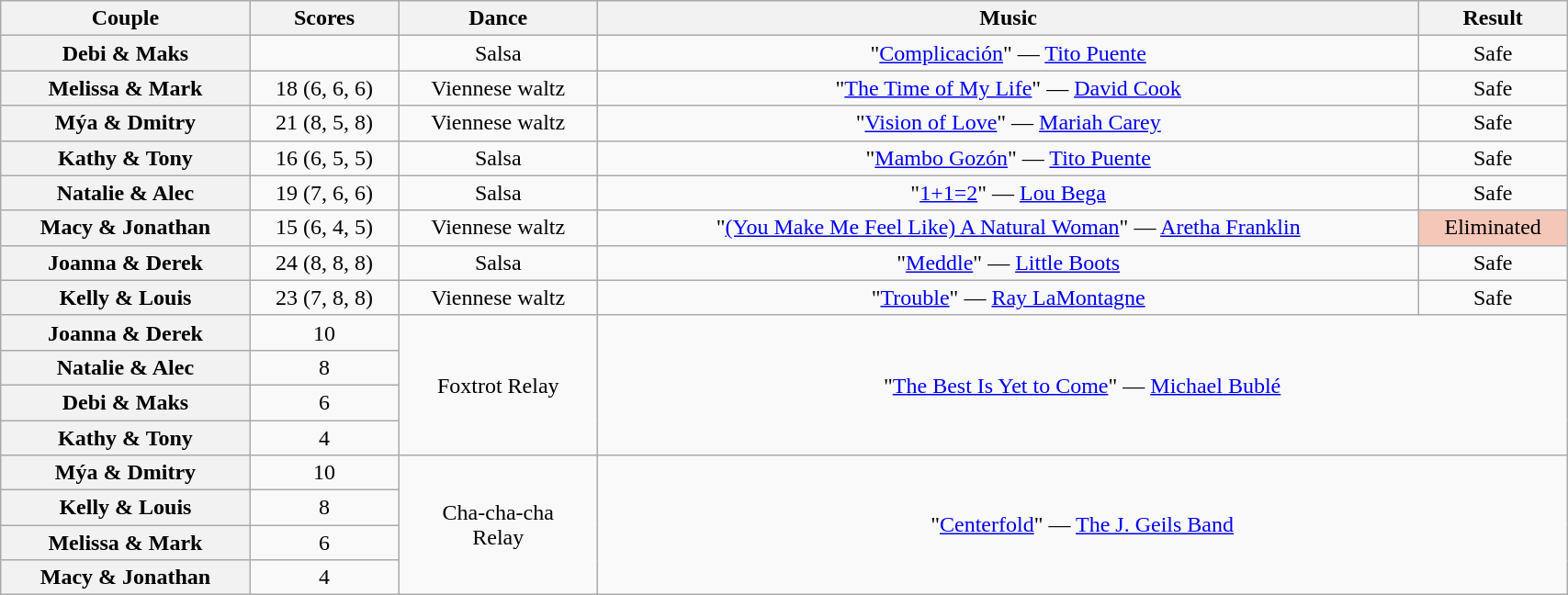<table class="wikitable sortable" style="text-align:center; width:90%">
<tr>
<th scope="col">Couple</th>
<th scope="col">Scores</th>
<th scope="col" class="unsortable">Dance</th>
<th scope="col" class="unsortable">Music</th>
<th scope="col" class="unsortable">Result</th>
</tr>
<tr>
<th scope="row">Debi & Maks</th>
<td></td>
<td>Salsa</td>
<td>"<a href='#'>Complicación</a>" — <a href='#'>Tito Puente</a></td>
<td>Safe</td>
</tr>
<tr>
<th scope="row">Melissa & Mark</th>
<td>18 (6, 6, 6)</td>
<td>Viennese waltz</td>
<td>"<a href='#'>The Time of My Life</a>" — <a href='#'>David Cook</a></td>
<td>Safe</td>
</tr>
<tr>
<th scope="row">Mýa & Dmitry</th>
<td>21 (8, 5, 8)</td>
<td>Viennese waltz</td>
<td>"<a href='#'>Vision of Love</a>" — <a href='#'>Mariah Carey</a></td>
<td>Safe</td>
</tr>
<tr>
<th scope="row">Kathy & Tony</th>
<td>16 (6, 5, 5)</td>
<td>Salsa</td>
<td>"<a href='#'>Mambo Gozón</a>" — <a href='#'>Tito Puente</a></td>
<td>Safe</td>
</tr>
<tr>
<th scope="row">Natalie & Alec</th>
<td>19 (7, 6, 6)</td>
<td>Salsa</td>
<td>"<a href='#'>1+1=2</a>" — <a href='#'>Lou Bega</a></td>
<td>Safe</td>
</tr>
<tr>
<th scope="row">Macy & Jonathan</th>
<td>15 (6, 4, 5)</td>
<td>Viennese waltz</td>
<td>"<a href='#'>(You Make Me Feel Like) A Natural Woman</a>" — <a href='#'>Aretha Franklin</a></td>
<td bgcolor=f4c7b8>Eliminated</td>
</tr>
<tr>
<th scope="row">Joanna & Derek</th>
<td>24 (8, 8, 8)</td>
<td>Salsa</td>
<td>"<a href='#'>Meddle</a>" — <a href='#'>Little Boots</a></td>
<td>Safe</td>
</tr>
<tr>
<th scope="row">Kelly & Louis</th>
<td>23 (7, 8, 8)</td>
<td>Viennese waltz</td>
<td>"<a href='#'>Trouble</a>" — <a href='#'>Ray LaMontagne</a></td>
<td>Safe</td>
</tr>
<tr>
<th scope="row">Joanna & Derek</th>
<td>10</td>
<td rowspan="4">Foxtrot Relay</td>
<td colspan="2" rowspan="4">"<a href='#'>The Best Is Yet to Come</a>" — <a href='#'>Michael Bublé</a></td>
</tr>
<tr>
<th scope="row">Natalie & Alec</th>
<td>8</td>
</tr>
<tr>
<th scope="row">Debi & Maks</th>
<td>6</td>
</tr>
<tr>
<th scope="row">Kathy & Tony</th>
<td>4</td>
</tr>
<tr>
<th scope="row">Mýa & Dmitry</th>
<td>10</td>
<td rowspan="4">Cha-cha-cha<br>Relay</td>
<td colspan="2" rowspan="4">"<a href='#'>Centerfold</a>" — <a href='#'>The J. Geils Band</a></td>
</tr>
<tr>
<th scope="row">Kelly & Louis</th>
<td>8</td>
</tr>
<tr>
<th scope="row">Melissa & Mark</th>
<td>6</td>
</tr>
<tr>
<th scope="row">Macy & Jonathan</th>
<td>4</td>
</tr>
</table>
